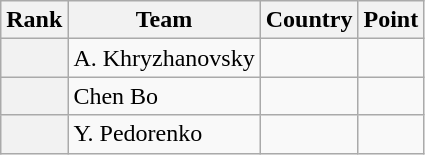<table class="wikitable sortable">
<tr>
<th>Rank</th>
<th>Team</th>
<th>Country</th>
<th>Point</th>
</tr>
<tr>
<th></th>
<td>A. Khryzhanovsky</td>
<td></td>
<td></td>
</tr>
<tr>
<th></th>
<td>Chen Bo</td>
<td></td>
<td></td>
</tr>
<tr>
<th></th>
<td>Y. Pedorenko</td>
<td></td>
<td></td>
</tr>
</table>
